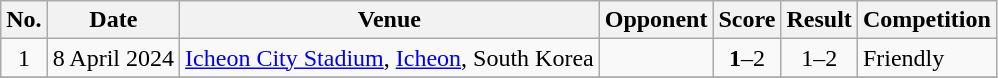<table class="wikitable sortable">
<tr>
<th scope="col">No.</th>
<th scope="col">Date</th>
<th scope="col">Venue</th>
<th scope="col">Opponent</th>
<th scope="col">Score</th>
<th scope="col">Result</th>
<th scope="col">Competition</th>
</tr>
<tr>
<td align=center>1</td>
<td>8 April 2024</td>
<td><a href='#'>Icheon City Stadium</a>, <a href='#'>Icheon</a>, South Korea</td>
<td></td>
<td align=center><strong>1</strong>–2</td>
<td align=center>1–2</td>
<td>Friendly</td>
</tr>
<tr>
</tr>
</table>
